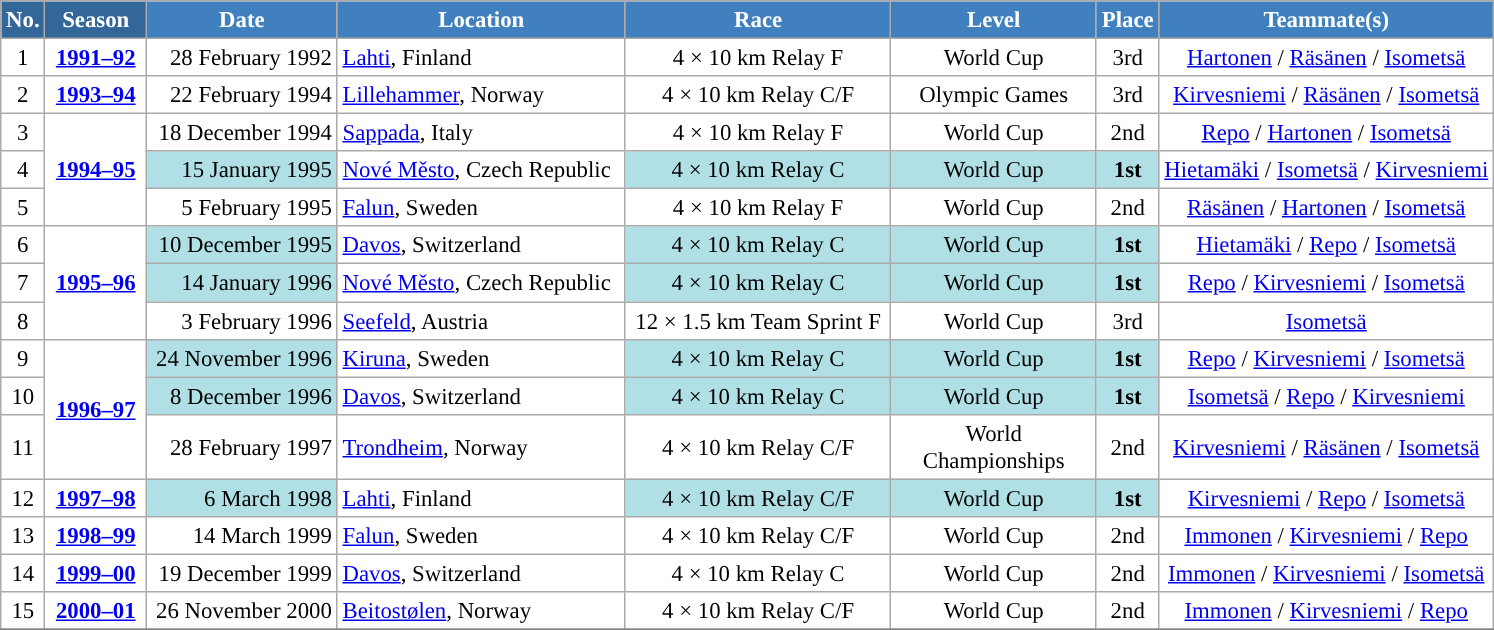<table class="wikitable sortable" style="font-size:95%; text-align:center; border:grey solid 1px; border-collapse:collapse; background:#ffffff;">
<tr style="background:#efefef;">
<th style="background-color:#369; color:white;">No.</th>
<th style="background-color:#369; color:white;">Season</th>
<th style="background-color:#4180be; color:white; width:120px;">Date</th>
<th style="background-color:#4180be; color:white; width:185px;">Location</th>
<th style="background-color:#4180be; color:white; width:170px;">Race</th>
<th style="background-color:#4180be; color:white; width:130px;">Level</th>
<th style="background-color:#4180be; color:white;">Place</th>
<th style="background-color:#4180be; color:white;">Teammate(s)</th>
</tr>
<tr>
<td align=center>1</td>
<td rowspan=1 align=center><strong> <a href='#'>1991–92</a> </strong></td>
<td align=right>28 February 1992</td>
<td align=left> <a href='#'>Lahti</a>, Finland</td>
<td>4 × 10 km Relay F</td>
<td>World Cup</td>
<td>3rd</td>
<td><a href='#'>Hartonen</a> / <a href='#'>Räsänen</a> / <a href='#'>Isometsä</a></td>
</tr>
<tr>
<td align=center>2</td>
<td rowspan=1 align=center><strong> <a href='#'>1993–94</a> </strong></td>
<td align=right>22 February 1994</td>
<td align=left> <a href='#'>Lillehammer</a>, Norway</td>
<td>4 × 10 km Relay C/F</td>
<td>Olympic Games</td>
<td>3rd</td>
<td><a href='#'>Kirvesniemi</a> / <a href='#'>Räsänen</a> / <a href='#'>Isometsä</a></td>
</tr>
<tr>
<td align=center>3</td>
<td rowspan=3 align=center><strong> <a href='#'>1994–95</a> </strong></td>
<td align=right>18 December 1994</td>
<td align=left> <a href='#'>Sappada</a>, Italy</td>
<td>4 × 10 km Relay F</td>
<td>World Cup</td>
<td>2nd</td>
<td><a href='#'>Repo</a> / <a href='#'>Hartonen</a> / <a href='#'>Isometsä</a></td>
</tr>
<tr>
<td align=center>4</td>
<td bgcolor="#BOEOE6" align=right>15 January 1995</td>
<td align=left> <a href='#'>Nové Město</a>, Czech Republic</td>
<td bgcolor="#BOEOE6">4 × 10 km Relay C</td>
<td bgcolor="#BOEOE6">World Cup</td>
<td bgcolor="#BOEOE6"><strong>1st</strong></td>
<td><a href='#'>Hietamäki</a> / <a href='#'>Isometsä</a> / <a href='#'>Kirvesniemi</a></td>
</tr>
<tr>
<td align=center>5</td>
<td align=right>5 February 1995</td>
<td align=left> <a href='#'>Falun</a>, Sweden</td>
<td>4 × 10 km Relay F</td>
<td>World Cup</td>
<td>2nd</td>
<td><a href='#'>Räsänen</a> / <a href='#'>Hartonen</a> / <a href='#'>Isometsä</a></td>
</tr>
<tr>
<td align=center>6</td>
<td rowspan=3 align=center><strong><a href='#'>1995–96</a></strong></td>
<td bgcolor="#BOEOE6" align=right>10 December 1995</td>
<td align=left> <a href='#'>Davos</a>, Switzerland</td>
<td bgcolor="#BOEOE6">4 × 10 km Relay C</td>
<td bgcolor="#BOEOE6">World Cup</td>
<td bgcolor="#BOEOE6"><strong>1st</strong></td>
<td><a href='#'>Hietamäki</a> / <a href='#'>Repo</a> / <a href='#'>Isometsä</a></td>
</tr>
<tr>
<td align=center>7</td>
<td bgcolor="#BOEOE6" align=right>14 January 1996</td>
<td align=left> <a href='#'>Nové Město</a>, Czech Republic</td>
<td bgcolor="#BOEOE6">4 × 10 km Relay C</td>
<td bgcolor="#BOEOE6">World Cup</td>
<td bgcolor="#BOEOE6"><strong>1st</strong></td>
<td><a href='#'>Repo</a> / <a href='#'>Kirvesniemi</a> / <a href='#'>Isometsä</a></td>
</tr>
<tr>
<td align=center>8</td>
<td align=right>3 February 1996</td>
<td align=left> <a href='#'>Seefeld</a>, Austria</td>
<td>12 × 1.5 km Team Sprint F</td>
<td>World Cup</td>
<td>3rd</td>
<td><a href='#'>Isometsä</a></td>
</tr>
<tr>
<td align=center>9</td>
<td rowspan=3 align=center><strong><a href='#'>1996–97</a></strong></td>
<td bgcolor="#BOEOE6" align=right>24 November 1996</td>
<td align=left> <a href='#'>Kiruna</a>, Sweden</td>
<td bgcolor="#BOEOE6">4 × 10 km Relay C</td>
<td bgcolor="#BOEOE6">World Cup</td>
<td bgcolor="#BOEOE6"><strong>1st</strong></td>
<td><a href='#'>Repo</a> / <a href='#'>Kirvesniemi</a> / <a href='#'>Isometsä</a></td>
</tr>
<tr>
<td align=center>10</td>
<td bgcolor="#BOEOE6" align=right>8 December 1996</td>
<td align=left> <a href='#'>Davos</a>, Switzerland</td>
<td bgcolor="#BOEOE6">4 × 10 km Relay C</td>
<td bgcolor="#BOEOE6">World Cup</td>
<td bgcolor="#BOEOE6"><strong>1st</strong></td>
<td><a href='#'>Isometsä</a> / <a href='#'>Repo</a> / <a href='#'>Kirvesniemi</a></td>
</tr>
<tr>
<td align=center>11</td>
<td align=right>28 February 1997</td>
<td align=left> <a href='#'>Trondheim</a>, Norway</td>
<td>4 × 10 km Relay C/F</td>
<td>World Championships</td>
<td>2nd</td>
<td><a href='#'>Kirvesniemi</a> / <a href='#'>Räsänen</a> / <a href='#'>Isometsä</a></td>
</tr>
<tr>
<td align=center>12</td>
<td rowspan=1 align=center><strong><a href='#'>1997–98</a></strong></td>
<td bgcolor="#BOEOE6" align=right>6 March 1998</td>
<td align=left> <a href='#'>Lahti</a>, Finland</td>
<td bgcolor="#BOEOE6">4 × 10 km Relay C/F</td>
<td bgcolor="#BOEOE6">World Cup</td>
<td bgcolor="#BOEOE6"><strong>1st</strong></td>
<td><a href='#'>Kirvesniemi</a> / <a href='#'>Repo</a> / <a href='#'>Isometsä</a></td>
</tr>
<tr>
<td align=center>13</td>
<td rowspan=1 align=center><strong> <a href='#'>1998–99</a> </strong></td>
<td align=right>14 March 1999</td>
<td align=left> <a href='#'>Falun</a>, Sweden</td>
<td>4 × 10 km Relay C/F</td>
<td>World Cup</td>
<td>2nd</td>
<td><a href='#'>Immonen</a> / <a href='#'>Kirvesniemi</a> / <a href='#'>Repo</a></td>
</tr>
<tr>
<td align=center>14</td>
<td rowspan=1 align=center><strong> <a href='#'>1999–00</a> </strong></td>
<td align=right>19 December 1999</td>
<td align=left> <a href='#'>Davos</a>, Switzerland</td>
<td>4 × 10 km Relay C</td>
<td>World Cup</td>
<td>2nd</td>
<td><a href='#'>Immonen</a> / <a href='#'>Kirvesniemi</a> / <a href='#'>Isometsä</a></td>
</tr>
<tr>
<td align=center>15</td>
<td rowspan=1 align=center><strong> <a href='#'>2000–01</a> </strong></td>
<td align=right>26 November 2000</td>
<td align=left> <a href='#'>Beitostølen</a>, Norway</td>
<td>4 × 10 km Relay C/F</td>
<td>World Cup</td>
<td>2nd</td>
<td><a href='#'>Immonen</a> / <a href='#'>Kirvesniemi</a> / <a href='#'>Repo</a></td>
</tr>
<tr>
</tr>
</table>
